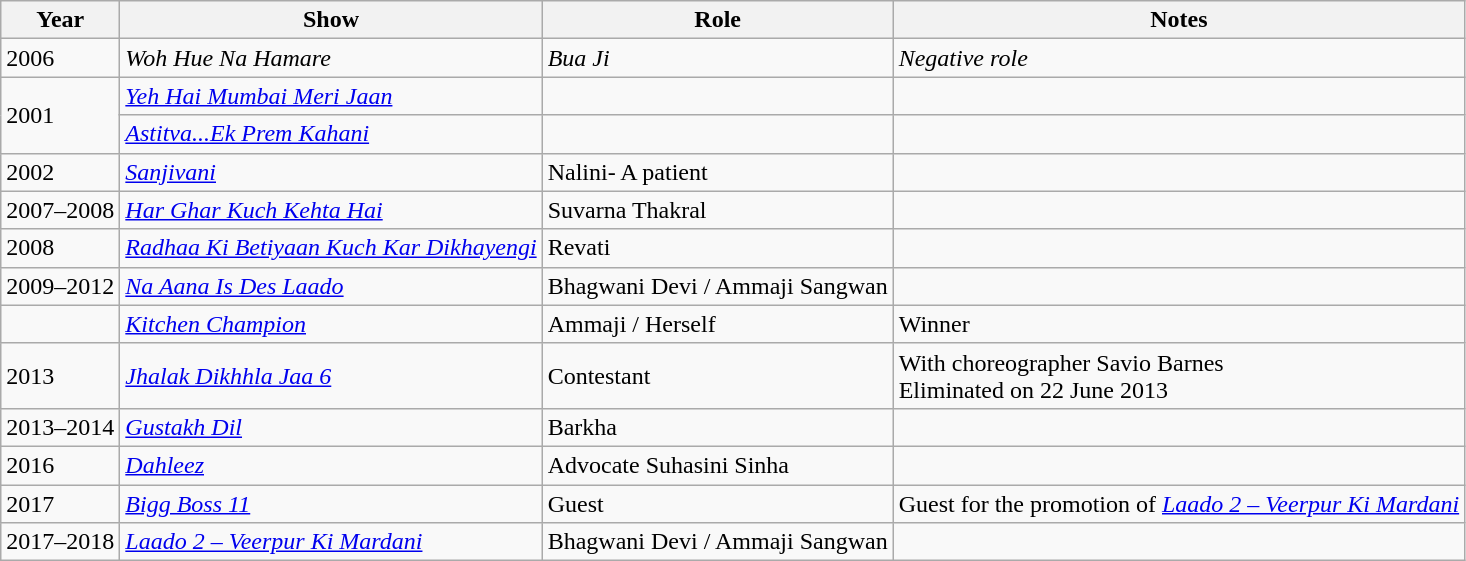<table class="wikitable">
<tr>
<th>Year</th>
<th>Show</th>
<th>Role</th>
<th>Notes</th>
</tr>
<tr>
<td>2006</td>
<td><em>Woh Hue Na Hamare</em></td>
<td><em>Bua Ji</em></td>
<td><em>Negative role</em></td>
</tr>
<tr>
<td rowspan="2">2001</td>
<td><em><a href='#'>Yeh Hai Mumbai Meri Jaan</a></em></td>
<td></td>
<td></td>
</tr>
<tr>
<td><em><a href='#'>Astitva...Ek Prem Kahani</a></em></td>
<td></td>
<td></td>
</tr>
<tr>
<td>2002</td>
<td><em><a href='#'>Sanjivani</a></em></td>
<td>Nalini- A patient</td>
<td></td>
</tr>
<tr>
<td>2007–2008</td>
<td><em><a href='#'>Har Ghar Kuch Kehta Hai</a></em></td>
<td>Suvarna Thakral</td>
<td></td>
</tr>
<tr>
<td>2008</td>
<td><em><a href='#'>Radhaa Ki Betiyaan Kuch Kar Dikhayengi</a></em></td>
<td>Revati</td>
<td></td>
</tr>
<tr>
<td>2009–2012</td>
<td><em><a href='#'>Na Aana Is Des Laado</a></em></td>
<td>Bhagwani Devi / Ammaji Sangwan</td>
<td></td>
</tr>
<tr>
<td></td>
<td><em><a href='#'>Kitchen Champion</a></em></td>
<td>Ammaji / Herself</td>
<td>Winner</td>
</tr>
<tr>
<td>2013</td>
<td><em><a href='#'>Jhalak Dikhhla Jaa 6</a></em></td>
<td>Contestant</td>
<td>With choreographer Savio Barnes<br>Eliminated on 22 June 2013</td>
</tr>
<tr>
<td>2013–2014</td>
<td><em><a href='#'>Gustakh Dil</a></em></td>
<td>Barkha</td>
<td></td>
</tr>
<tr>
<td>2016</td>
<td><em><a href='#'>Dahleez</a></em></td>
<td>Advocate Suhasini Sinha</td>
<td></td>
</tr>
<tr>
<td>2017</td>
<td><em><a href='#'>Bigg Boss 11</a></em></td>
<td>Guest</td>
<td>Guest for the promotion of <em><a href='#'>Laado 2 – Veerpur Ki Mardani</a></em></td>
</tr>
<tr>
<td>2017–2018</td>
<td><em><a href='#'>Laado 2 – Veerpur Ki Mardani</a></em></td>
<td>Bhagwani Devi / Ammaji Sangwan</td>
<td></td>
</tr>
</table>
